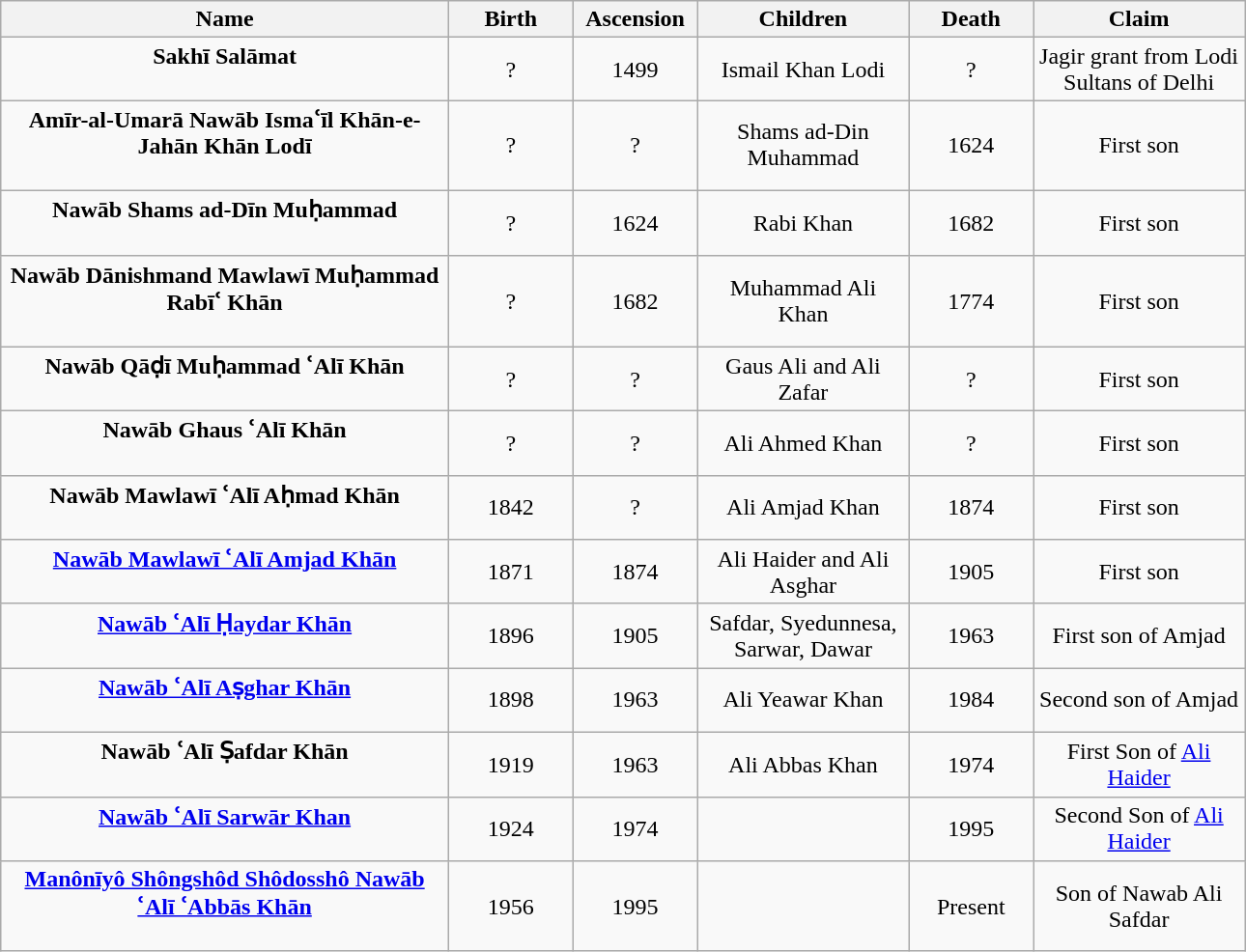<table style="text-align:center; width:68%" class="wikitable">
<tr>
<th style="width:100px;">Name</th>
<th width=10%>Birth</th>
<th width=10%>Ascension</th>
<th width=17%>Children</th>
<th width=10%>Death</th>
<th width=17%>Claim</th>
</tr>
<tr>
<td><strong>Sakhī Salāmat</strong><br><small></small><br><small></small></td>
<td>?</td>
<td>1499</td>
<td>Ismail Khan Lodi</td>
<td>?</td>
<td>Jagir grant from Lodi Sultans of Delhi</td>
</tr>
<tr>
<td><strong>Amīr-al-Umarā Nawāb Ismaʿīl Khān-e-Jahān Khān Lodī</strong><br><small></small><br><small></small></td>
<td>?</td>
<td>?</td>
<td>Shams ad-Din Muhammad</td>
<td>1624</td>
<td>First son</td>
</tr>
<tr>
<td><strong>Nawāb Shams ad-Dīn Muḥammad</strong><br><small></small><br><small></small></td>
<td>?</td>
<td>1624</td>
<td>Rabi Khan</td>
<td>1682</td>
<td>First son</td>
</tr>
<tr>
<td><strong>Nawāb Dānishmand Mawlawī Muḥammad Rabīʿ Khān</strong><br><small></small><br><small></small></td>
<td>?</td>
<td>1682</td>
<td>Muhammad Ali Khan</td>
<td>1774</td>
<td>First son</td>
</tr>
<tr>
<td><strong>Nawāb Qāḍī Muḥammad ʿAlī Khān</strong><br><small></small><br><small></small></td>
<td>?</td>
<td>?</td>
<td>Gaus Ali and Ali Zafar</td>
<td>?</td>
<td>First son</td>
</tr>
<tr>
<td><strong>Nawāb Ghaus ʿAlī Khān</strong><br><small></small><br><small></small></td>
<td>?</td>
<td>?</td>
<td>Ali Ahmed Khan</td>
<td>?</td>
<td>First son</td>
</tr>
<tr>
<td><strong>Nawāb Mawlawī ʿAlī Aḥmad Khān</strong><br><small></small><br><small></small></td>
<td>1842</td>
<td>?</td>
<td>Ali Amjad Khan</td>
<td>1874</td>
<td>First son</td>
</tr>
<tr>
<td><strong><a href='#'>Nawāb Mawlawī ʿAlī Amjad Khān</a></strong><br><small></small><br><small></small></td>
<td>1871</td>
<td>1874</td>
<td>Ali Haider and Ali Asghar</td>
<td>1905</td>
<td>First son</td>
</tr>
<tr>
<td><strong><a href='#'>Nawāb ʿAlī Ḥaydar Khān</a></strong><br><small></small><br><small></small></td>
<td>1896</td>
<td>1905</td>
<td>Safdar, Syedunnesa, Sarwar, Dawar</td>
<td>1963</td>
<td>First son of Amjad</td>
</tr>
<tr>
<td><strong><a href='#'>Nawāb ʿAlī Aṣghar Khān</a></strong><br><small></small><br><small></small></td>
<td>1898</td>
<td>1963</td>
<td>Ali Yeawar Khan</td>
<td>1984</td>
<td>Second son of Amjad</td>
</tr>
<tr>
<td><strong>Nawāb ʿAlī Ṣafdar Khān</strong><br><small></small><br><small></small></td>
<td>1919</td>
<td>1963</td>
<td>Ali Abbas Khan</td>
<td>1974</td>
<td>First Son of <a href='#'>Ali Haider</a></td>
</tr>
<tr>
<td><strong><a href='#'>Nawāb ʿAlī Sarwār Khan</a></strong><br><small></small><br><small></small></td>
<td>1924</td>
<td>1974</td>
<td></td>
<td>1995</td>
<td>Second Son of <a href='#'>Ali Haider</a></td>
</tr>
<tr>
<td><strong><a href='#'>Manônīyô Shôngshôd Shôdosshô Nawāb ʿAlī ʿAbbās Khān</a></strong><br><small></small><br><small></small></td>
<td>1956</td>
<td>1995</td>
<td></td>
<td>Present</td>
<td>Son of Nawab Ali Safdar</td>
</tr>
</table>
